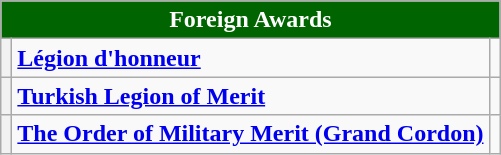<table class="wikitable">
<tr>
<th colspan="3" style="background:#006400; color:#FFFFFF; text-align:center"><strong>Foreign Awards</strong></th>
</tr>
<tr>
<th><strong></strong></th>
<td><strong><a href='#'>Légion d'honneur</a></strong></td>
<td></td>
</tr>
<tr>
<th><strong></strong></th>
<td><a href='#'><strong>Turkish Legion of Merit</strong></a></td>
<td></td>
</tr>
<tr>
<th><strong></strong></th>
<td><strong><a href='#'>The Order of Military Merit (Grand Cordon)</a></strong></td>
<td></td>
</tr>
</table>
